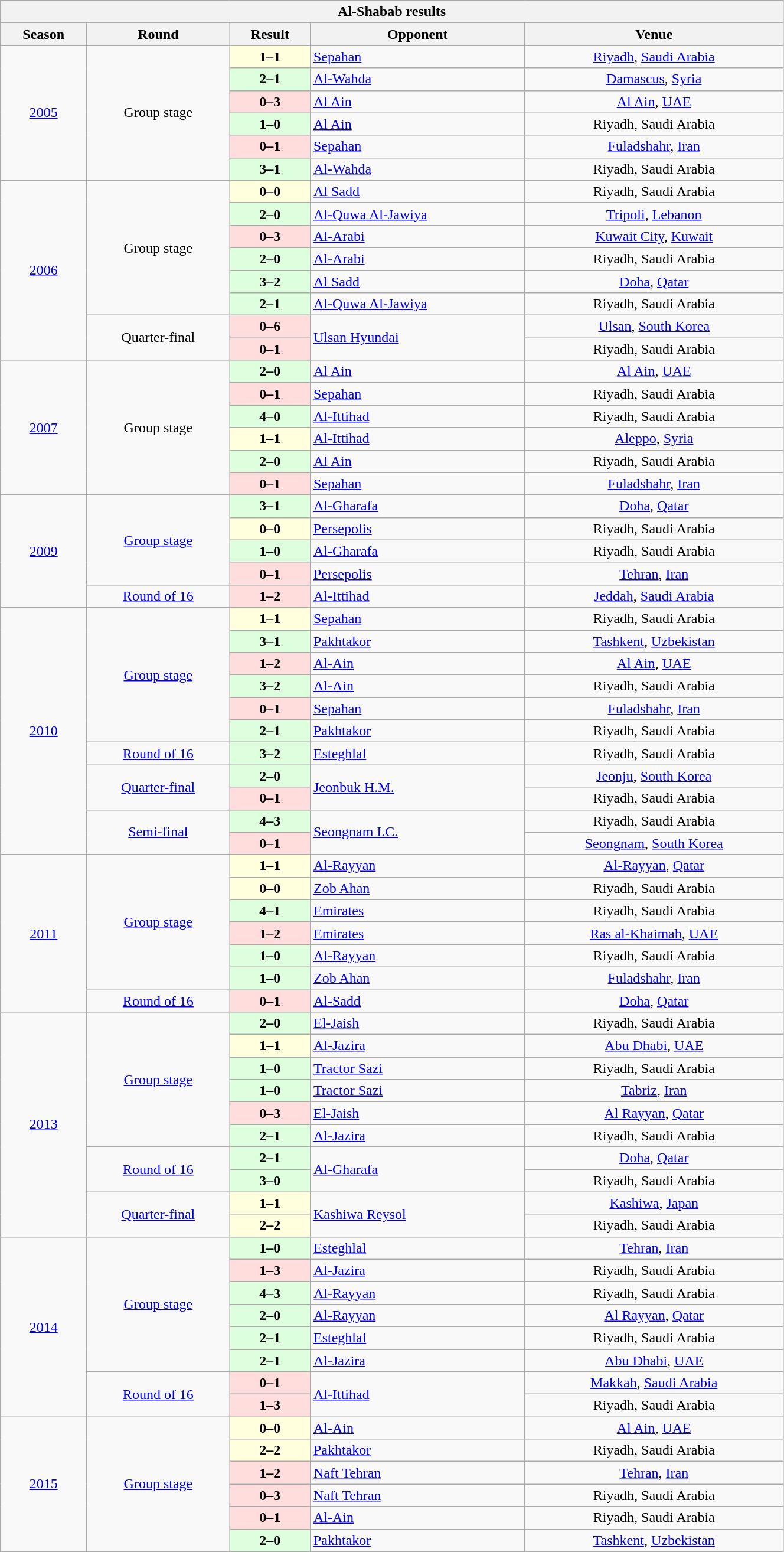<table class="wikitable" style="width:70%;">
<tr>
<th colspan=5>Al-Shabab results</th>
</tr>
<tr>
<th>Season</th>
<th>Round</th>
<th>Result</th>
<th>Opponent</th>
<th>Venue</th>
</tr>
<tr align=center>
<td rowspan=6><a href='#'>2005</a></td>
<td rowspan=6>Group stage</td>
<td style="background:#ffd;"><strong>1–1</strong></td>
<td align=left> <a href='#'>Sepahan</a></td>
<td><a href='#'>Riyadh</a>, <a href='#'>Saudi Arabia</a></td>
</tr>
<tr align=center>
<td style="background:#dfd;"><strong>2–1</strong></td>
<td align=left> <a href='#'>Al-Wahda</a></td>
<td><a href='#'>Damascus</a>, <a href='#'>Syria</a></td>
</tr>
<tr align=center>
<td style="background:#fdd;"><strong>0–3</strong></td>
<td align=left> <a href='#'>Al Ain</a></td>
<td><a href='#'>Al Ain</a>, <a href='#'>UAE</a></td>
</tr>
<tr align=center>
<td style="background:#dfd;"><strong>1–0</strong></td>
<td align=left> <a href='#'>Al Ain</a></td>
<td>Riyadh, Saudi Arabia</td>
</tr>
<tr align=center>
<td style="background:#fdd;"><strong>0–1</strong></td>
<td align=left> <a href='#'>Sepahan</a></td>
<td><a href='#'>Fuladshahr</a>, <a href='#'>Iran</a></td>
</tr>
<tr align=center>
<td style="background:#dfd;"><strong>3–1</strong></td>
<td align=left> <a href='#'>Al-Wahda</a></td>
<td>Riyadh, Saudi Arabia</td>
</tr>
<tr align=center>
<td rowspan=8><a href='#'>2006</a></td>
<td rowspan=6>Group stage</td>
<td style="background:#ffd;"><strong>0–0</strong></td>
<td align=left> <a href='#'>Al Sadd</a></td>
<td>Riyadh, Saudi Arabia</td>
</tr>
<tr align=center>
<td style="background:#dfd;"><strong>2–0</strong></td>
<td align=left> <a href='#'>Al-Quwa Al-Jawiya</a></td>
<td><a href='#'>Tripoli</a>, <a href='#'>Lebanon</a></td>
</tr>
<tr align=center>
<td style="background:#fdd;"><strong>0–3</strong></td>
<td align=left> <a href='#'>Al-Arabi</a></td>
<td><a href='#'>Kuwait City</a>, <a href='#'>Kuwait</a></td>
</tr>
<tr align=center>
<td style="background:#dfd;"><strong>2–0</strong></td>
<td align=left> <a href='#'>Al-Arabi</a></td>
<td>Riyadh, Saudi Arabia</td>
</tr>
<tr align=center>
<td style="background:#dfd;"><strong>3–2</strong></td>
<td align=left> <a href='#'>Al Sadd</a></td>
<td><a href='#'>Doha</a>, <a href='#'>Qatar</a></td>
</tr>
<tr align=center>
<td style="background:#dfd;"><strong>2–1</strong></td>
<td align=left> <a href='#'>Al-Quwa Al-Jawiya</a></td>
<td>Riyadh, Saudi Arabia</td>
</tr>
<tr align=center>
<td rowspan=2>Quarter-final</td>
<td style="background:#fdd;"><strong>0–6</strong></td>
<td rowspan="2" style="text-align:left;"> <a href='#'>Ulsan Hyundai</a></td>
<td><a href='#'>Ulsan</a>, <a href='#'>South Korea</a></td>
</tr>
<tr align=center>
<td style="background:#fdd;"><strong>0–1</strong></td>
<td>Riyadh, Saudi Arabia</td>
</tr>
<tr align=center>
<td rowspan=6><a href='#'>2007</a></td>
<td rowspan=6>Group stage</td>
<td style="background:#dfd;"><strong>2–0</strong></td>
<td align=left> <a href='#'>Al Ain</a></td>
<td><a href='#'>Al Ain</a>, <a href='#'>UAE</a></td>
</tr>
<tr align=center>
<td style="background:#fdd;"><strong>0–1</strong></td>
<td align=left> <a href='#'>Sepahan</a></td>
<td>Riyadh, Saudi Arabia</td>
</tr>
<tr align=center>
<td style="background:#dfd;"><strong>4–0</strong></td>
<td align=left> <a href='#'>Al-Ittihad</a></td>
<td>Riyadh, Saudi Arabia</td>
</tr>
<tr align=center>
<td style="background:#ffd;"><strong>1–1</strong></td>
<td align=left> <a href='#'>Al-Ittihad</a></td>
<td><a href='#'>Aleppo</a>, <a href='#'>Syria</a></td>
</tr>
<tr align=center>
<td style="background:#dfd;"><strong>2–0</strong></td>
<td align=left> <a href='#'>Al Ain</a></td>
<td>Riyadh, Saudi Arabia</td>
</tr>
<tr align=center>
<td style="background:#fdd;"><strong>0–1</strong></td>
<td align=left> <a href='#'>Sepahan</a></td>
<td><a href='#'>Fuladshahr</a>, <a href='#'>Iran</a></td>
</tr>
<tr align=center>
<td rowspan="5" style="text-align:center;"><a href='#'>2009</a></td>
<td rowspan="4"><a href='#'>Group stage</a></td>
<td style="background:#dfd;"><strong>3–1</strong></td>
<td align=left> <a href='#'>Al-Gharafa</a></td>
<td><a href='#'>Doha</a>, <a href='#'>Qatar</a></td>
</tr>
<tr align=center>
<td style="background:#ffd;"><strong>0–0</strong></td>
<td align=left> <a href='#'>Persepolis</a></td>
<td>Riyadh, Saudi Arabia</td>
</tr>
<tr align=center>
<td style="background:#dfd;"><strong>1–0</strong></td>
<td align=left> <a href='#'>Al-Gharafa</a></td>
<td>Riyadh, Saudi Arabia</td>
</tr>
<tr align=center>
<td style="background:#fdd;"><strong>0–1</strong></td>
<td align=left> <a href='#'>Persepolis</a></td>
<td><a href='#'>Tehran</a>, <a href='#'>Iran</a></td>
</tr>
<tr align=center>
<td><a href='#'>Round of 16</a></td>
<td style="background:#fdd;"><strong>1–2</strong></td>
<td align=left> <a href='#'>Al-Ittihad</a></td>
<td><a href='#'>Jeddah</a>, <a href='#'>Saudi Arabia</a></td>
</tr>
<tr align=center>
<td rowspan="11" style="text-align:center;"><a href='#'>2010</a></td>
<td rowspan="6"><a href='#'>Group stage</a></td>
<td style="background:#ffd;"><strong>1–1</strong></td>
<td align=left> <a href='#'>Sepahan</a></td>
<td>Riyadh, Saudi Arabia</td>
</tr>
<tr align=center>
<td style="background:#dfd;"><strong>3–1</strong></td>
<td align=left> <a href='#'>Pakhtakor</a></td>
<td><a href='#'>Tashkent</a>, <a href='#'>Uzbekistan</a></td>
</tr>
<tr align=center>
<td style="background:#fdd;"><strong>1–2</strong></td>
<td align=left> <a href='#'>Al-Ain</a></td>
<td><a href='#'>Al Ain</a>, <a href='#'>UAE</a></td>
</tr>
<tr align=center>
<td style="background:#dfd;"><strong>3–2</strong></td>
<td align=left> <a href='#'>Al-Ain</a></td>
<td>Riyadh, Saudi Arabia</td>
</tr>
<tr align=center>
<td style="background:#fdd;"><strong>0–1</strong></td>
<td align=left> <a href='#'>Sepahan</a></td>
<td><a href='#'>Fuladshahr</a>, <a href='#'>Iran</a></td>
</tr>
<tr align=center>
<td style="background:#dfd;"><strong>2–1</strong></td>
<td align=left> <a href='#'>Pakhtakor</a></td>
<td>Riyadh, Saudi Arabia</td>
</tr>
<tr align=center>
<td><a href='#'>Round of 16</a></td>
<td style="background:#dfd;"><strong>3–2</strong></td>
<td align=left> <a href='#'>Esteghlal</a></td>
<td>Riyadh, Saudi Arabia</td>
</tr>
<tr align=center>
<td rowspan=2><a href='#'>Quarter-final</a></td>
<td style="background:#dfd;"><strong>2–0</strong></td>
<td rowspan="2" style="text-align:left;"> <a href='#'>Jeonbuk H.M.</a></td>
<td><a href='#'>Jeonju</a>, <a href='#'>South Korea</a></td>
</tr>
<tr align=center>
<td style="background:#fdd;"><strong>0–1</strong></td>
<td>Riyadh, Saudi Arabia</td>
</tr>
<tr align=center>
<td rowspan=2><a href='#'>Semi-final</a></td>
<td style="background:#dfd;"><strong>4–3</strong></td>
<td rowspan="2" style="text-align:left;"> <a href='#'>Seongnam I.C.</a></td>
<td>Riyadh, Saudi Arabia</td>
</tr>
<tr align=center>
<td style="background:#fdd;"><strong>0–1</strong></td>
<td><a href='#'>Seongnam</a>, <a href='#'>South Korea</a></td>
</tr>
<tr align=center>
<td rowspan="7" style="text-align:center;"><a href='#'>2011</a></td>
<td rowspan="6"><a href='#'>Group stage</a></td>
<td style="background:#ffd;"><strong>1–1</strong></td>
<td align=left> <a href='#'>Al-Rayyan</a></td>
<td><a href='#'>Al-Rayyan</a>, <a href='#'>Qatar</a></td>
</tr>
<tr align=center>
<td style="background:#ffd;"><strong>0–0</strong></td>
<td align=left> <a href='#'>Zob Ahan</a></td>
<td>Riyadh, Saudi Arabia</td>
</tr>
<tr align=center>
<td style="background:#dfd;"><strong>4–1</strong></td>
<td align=left> <a href='#'>Emirates</a></td>
<td>Riyadh, Saudi Arabia</td>
</tr>
<tr align=center>
<td style="background:#fdd;"><strong>1–2</strong></td>
<td align=left> <a href='#'>Emirates</a></td>
<td><a href='#'>Ras al-Khaimah</a>, <a href='#'>UAE</a></td>
</tr>
<tr align=center>
<td style="background:#dfd;"><strong>1–0</strong></td>
<td align=left> <a href='#'>Al-Rayyan</a></td>
<td>Riyadh, Saudi Arabia</td>
</tr>
<tr align=center>
<td style="background:#dfd;"><strong>1–0</strong></td>
<td align=left> <a href='#'>Zob Ahan</a></td>
<td><a href='#'>Fuladshahr</a>, <a href='#'>Iran</a></td>
</tr>
<tr align=center>
<td><a href='#'>Round of 16</a></td>
<td style="background:#fdd;"><strong>0–1</strong></td>
<td align=left> <a href='#'>Al-Sadd</a></td>
<td><a href='#'>Doha</a>, <a href='#'>Qatar</a></td>
</tr>
<tr align=center>
<td rowspan="10" style="text-align:center;"><a href='#'>2013</a></td>
<td rowspan=6><a href='#'>Group stage</a></td>
<td style="background:#dfd;"><strong>2–0</strong></td>
<td align=left> <a href='#'>El-Jaish</a></td>
<td>Riyadh, Saudi Arabia</td>
</tr>
<tr align=center>
<td style="background:#ffd;"><strong>1–1</strong></td>
<td align=left> <a href='#'>Al-Jazira</a></td>
<td><a href='#'>Abu Dhabi</a>, <a href='#'>UAE</a></td>
</tr>
<tr align=center>
<td style="background:#dfd;"><strong>1–0</strong></td>
<td align=left> <a href='#'>Tractor Sazi</a></td>
<td>Riyadh, Saudi Arabia</td>
</tr>
<tr align=center>
<td style="background:#dfd;"><strong>1–0</strong></td>
<td align=left> <a href='#'>Tractor Sazi</a></td>
<td><a href='#'>Tabriz</a>, <a href='#'>Iran</a></td>
</tr>
<tr align=center>
<td style="background:#fdd;"><strong>0–3</strong></td>
<td align=left> <a href='#'>El-Jaish</a></td>
<td><a href='#'>Al Rayyan</a>, <a href='#'>Qatar</a></td>
</tr>
<tr align=center>
<td style="background:#dfd;"><strong>2–1</strong></td>
<td align=left> <a href='#'>Al-Jazira</a></td>
<td>Riyadh, Saudi Arabia</td>
</tr>
<tr align=center>
<td rowspan=2><a href='#'>Round of 16</a></td>
<td style="background:#dfd;"><strong>2–1</strong></td>
<td rowspan="2" style="text-align:left;"> <a href='#'>Al-Gharafa</a></td>
<td><a href='#'>Doha</a>, <a href='#'>Qatar</a></td>
</tr>
<tr align=center>
<td style="background:#dfd;"><strong>3–0</strong></td>
<td>Riyadh, Saudi Arabia</td>
</tr>
<tr align=center>
<td rowspan=2><a href='#'>Quarter-final</a></td>
<td style="background:#ffd;"><strong>1–1</strong></td>
<td rowspan="2" style="text-align:left;"> <a href='#'>Kashiwa Reysol</a></td>
<td><a href='#'>Kashiwa</a>, <a href='#'>Japan</a></td>
</tr>
<tr align=center>
<td style="background:#ffd;"><strong>2–2</strong></td>
<td>Riyadh, Saudi Arabia</td>
</tr>
<tr align=center>
<td rowspan="8" style="text-align:center;"><a href='#'>2014</a></td>
<td rowspan=6><a href='#'>Group stage</a></td>
<td style="background:#dfd;"><strong>1–0</strong></td>
<td align=left> <a href='#'>Esteghlal</a></td>
<td><a href='#'>Tehran</a>, <a href='#'>Iran</a></td>
</tr>
<tr align=center>
<td style="background:#fdd;"><strong>1–3</strong></td>
<td align=left> <a href='#'>Al-Jazira</a></td>
<td>Riyadh, Saudi Arabia</td>
</tr>
<tr align=center>
<td style="background:#dfd;"><strong>4–3</strong></td>
<td align=left> <a href='#'>Al-Rayyan</a></td>
<td>Riyadh, Saudi Arabia</td>
</tr>
<tr align=center>
<td style="background:#dfd;"><strong>2–0</strong></td>
<td align=left> <a href='#'>Al-Rayyan</a></td>
<td><a href='#'>Al Rayyan</a>, <a href='#'>Qatar</a></td>
</tr>
<tr align=center>
<td style="background:#dfd;"><strong>2–1</strong></td>
<td align=left> <a href='#'>Esteghlal</a></td>
<td>Riyadh, Saudi Arabia</td>
</tr>
<tr align=center>
<td style="background:#dfd;"><strong>2–1</strong></td>
<td align=left> <a href='#'>Al-Jazira</a></td>
<td><a href='#'>Abu Dhabi</a>, <a href='#'>UAE</a></td>
</tr>
<tr align=center>
<td rowspan=2><a href='#'>Round of 16</a></td>
<td style="background:#fdd;"><strong>0–1</strong></td>
<td rowspan="2" style="text-align:left;"> <a href='#'>Al-Ittihad</a></td>
<td><a href='#'>Makkah</a>, <a href='#'>Saudi Arabia</a></td>
</tr>
<tr align=center>
<td style="background:#fdd;"><strong>1–3</strong></td>
<td>Riyadh, Saudi Arabia</td>
</tr>
<tr align=center>
<td rowspan="6" style="text-align:center;"><a href='#'>2015</a></td>
<td rowspan=6><a href='#'>Group stage</a></td>
<td style="background:#ffd;"><strong>0–0</strong></td>
<td align=left> <a href='#'>Al-Ain</a></td>
<td><a href='#'>Al Ain</a>, <a href='#'>UAE</a></td>
</tr>
<tr align=center>
<td style="background:#ffd;"><strong>2–2</strong></td>
<td align=left> <a href='#'>Pakhtakor</a></td>
<td>Riyadh, Saudi Arabia</td>
</tr>
<tr align=center>
<td style="background:#fdd;"><strong>1–2</strong></td>
<td align=left> <a href='#'>Naft Tehran</a></td>
<td><a href='#'>Tehran</a>, <a href='#'>Iran</a></td>
</tr>
<tr align=center>
<td style="background:#fdd;"><strong>0–3</strong></td>
<td align=left> <a href='#'>Naft Tehran</a></td>
<td>Riyadh, Saudi Arabia</td>
</tr>
<tr align=center>
<td style="background:#fdd;"><strong>0–1</strong></td>
<td align=left> <a href='#'>Al-Ain</a></td>
<td>Riyadh, Saudi Arabia</td>
</tr>
<tr align=center>
<td style="background:#dfd;"><strong>2–0</strong></td>
<td align=left> <a href='#'>Pakhtakor</a></td>
<td><a href='#'>Tashkent</a>, <a href='#'>Uzbekistan</a></td>
</tr>
</table>
